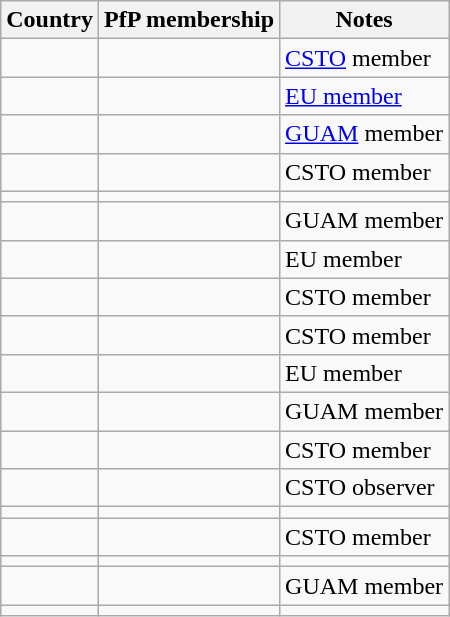<table class="wikitable sortable">
<tr>
<th>Country</th>
<th>PfP membership</th>
<th>Notes</th>
</tr>
<tr>
<td></td>
<td></td>
<td><a href='#'>CSTO</a> member</td>
</tr>
<tr>
<td></td>
<td></td>
<td><a href='#'>EU member</a></td>
</tr>
<tr>
<td></td>
<td></td>
<td><a href='#'>GUAM</a> member</td>
</tr>
<tr>
<td></td>
<td></td>
<td>CSTO member</td>
</tr>
<tr>
<td></td>
<td></td>
<td></td>
</tr>
<tr>
<td></td>
<td></td>
<td>GUAM member</td>
</tr>
<tr>
<td></td>
<td></td>
<td>EU member</td>
</tr>
<tr>
<td></td>
<td></td>
<td>CSTO member</td>
</tr>
<tr>
<td></td>
<td></td>
<td>CSTO member</td>
</tr>
<tr>
<td></td>
<td></td>
<td>EU member</td>
</tr>
<tr>
<td></td>
<td></td>
<td>GUAM member</td>
</tr>
<tr>
<td></td>
<td></td>
<td>CSTO member</td>
</tr>
<tr>
<td></td>
<td></td>
<td>CSTO observer</td>
</tr>
<tr>
<td></td>
<td></td>
<td></td>
</tr>
<tr>
<td></td>
<td></td>
<td>CSTO member</td>
</tr>
<tr>
<td></td>
<td></td>
<td></td>
</tr>
<tr>
<td></td>
<td></td>
<td>GUAM member</td>
</tr>
<tr>
<td></td>
<td></td>
<td></td>
</tr>
</table>
